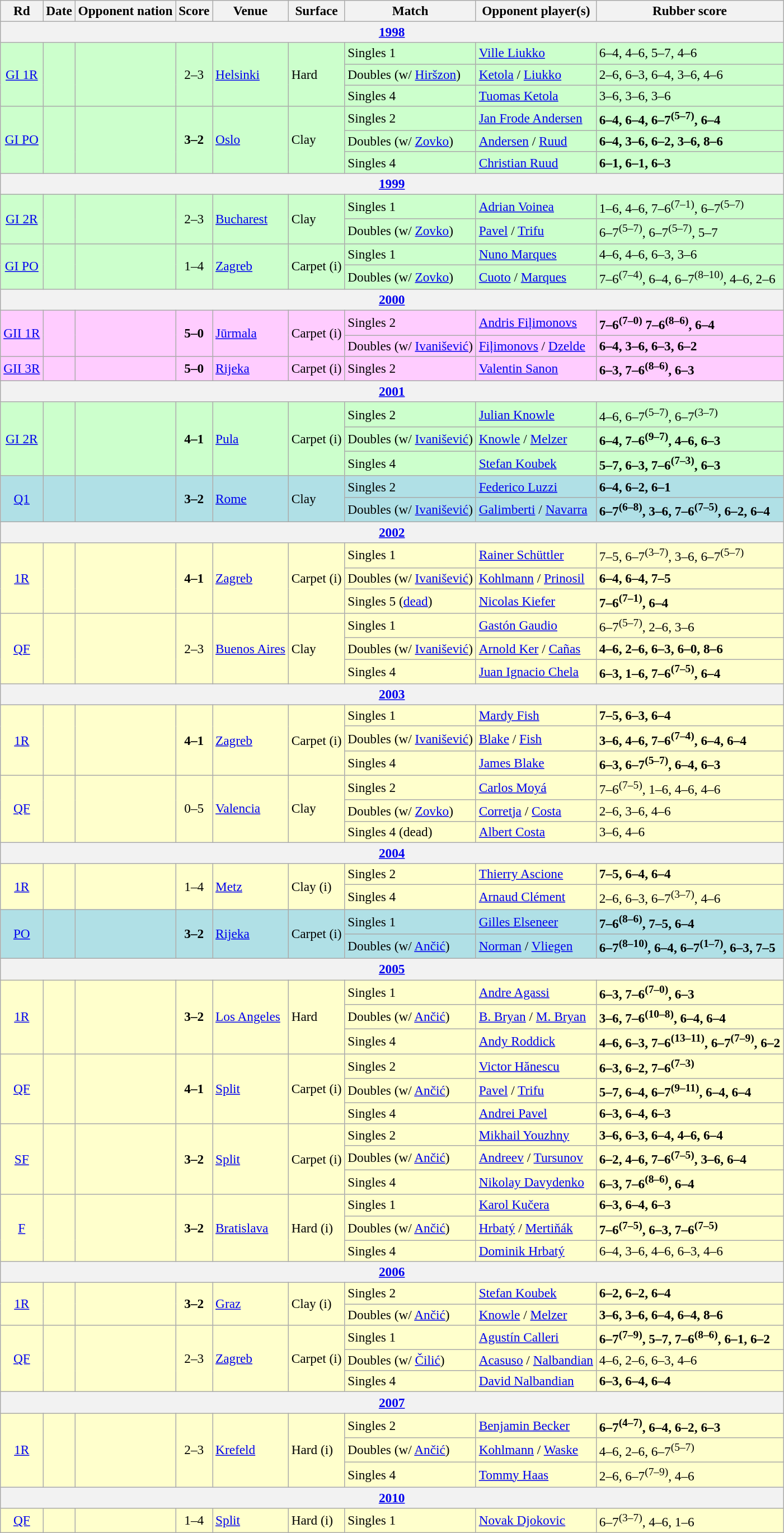<table class="sortable wikitable" style=font-size:97%>
<tr>
<th>Rd</th>
<th>Date</th>
<th>Opponent nation</th>
<th>Score</th>
<th>Venue</th>
<th>Surface</th>
<th>Match</th>
<th>Opponent player(s)</th>
<th class="unsortable">Rubber score</th>
</tr>
<tr class="sortbottom">
<th colspan=9><a href='#'>1998</a></th>
</tr>
<tr bgcolor=#CCFFCC>
<td rowspan=3 align="center"><a href='#'>GI 1R</a></td>
<td rowspan=3></td>
<td rowspan=3></td>
<td rowspan=3 align="center">2–3</td>
<td rowspan=3><a href='#'>Helsinki</a></td>
<td rowspan=3>Hard</td>
<td>Singles 1</td>
<td><a href='#'>Ville Liukko</a></td>
<td>6–4, 4–6, 5–7, 4–6</td>
</tr>
<tr bgcolor=#CCFFCC>
<td>Doubles (w/ <a href='#'>Hiršzon</a>)</td>
<td><a href='#'>Ketola</a> / <a href='#'>Liukko</a></td>
<td>2–6, 6–3, 6–4, 3–6, 4–6</td>
</tr>
<tr bgcolor=#CCFFCC>
<td>Singles 4</td>
<td><a href='#'>Tuomas Ketola</a></td>
<td>3–6, 3–6, 3–6</td>
</tr>
<tr bgcolor=#CCFFCC>
<td rowspan=3 align="center"><a href='#'>GI PO</a></td>
<td rowspan=3></td>
<td rowspan=3></td>
<td rowspan=3 align="center"><strong>3–2</strong></td>
<td rowspan=3><a href='#'>Oslo</a></td>
<td rowspan=3>Clay</td>
<td>Singles 2</td>
<td><a href='#'>Jan Frode Andersen</a></td>
<td><strong>6–4, 6–4, 6–7<sup>(5–7)</sup>, 6–4</strong></td>
</tr>
<tr bgcolor=#CCFFCC>
<td>Doubles (w/ <a href='#'>Zovko</a>)</td>
<td><a href='#'>Andersen</a> / <a href='#'>Ruud</a></td>
<td><strong>6–4, 3–6, 6–2, 3–6, 8–6</strong></td>
</tr>
<tr bgcolor=#CCFFCC>
<td>Singles 4</td>
<td><a href='#'>Christian Ruud</a></td>
<td><strong>6–1, 6–1, 6–3</strong></td>
</tr>
<tr class="sortbottom">
<th colspan=9><a href='#'>1999</a></th>
</tr>
<tr bgcolor=#CCFFCC>
<td rowspan=2 align="center"><a href='#'>GI 2R</a></td>
<td rowspan=2></td>
<td rowspan=2></td>
<td rowspan=2 align="center">2–3</td>
<td rowspan=2><a href='#'>Bucharest</a></td>
<td rowspan=2>Clay</td>
<td>Singles 1</td>
<td><a href='#'>Adrian Voinea</a></td>
<td>1–6, 4–6, 7–6<sup>(7–1)</sup>, 6–7<sup>(5–7)</sup></td>
</tr>
<tr bgcolor=#CCFFCC>
<td>Doubles (w/ <a href='#'>Zovko</a>)</td>
<td><a href='#'>Pavel</a> / <a href='#'>Trifu</a></td>
<td>6–7<sup>(5–7)</sup>, 6–7<sup>(5–7)</sup>, 5–7</td>
</tr>
<tr bgcolor=#CCFFCC>
<td rowspan=2 align="center"><a href='#'>GI PO</a></td>
<td rowspan=2></td>
<td rowspan=2></td>
<td rowspan=2 align="center">1–4</td>
<td rowspan=2><a href='#'>Zagreb</a></td>
<td rowspan=2>Carpet (i)</td>
<td>Singles 1</td>
<td><a href='#'>Nuno Marques</a></td>
<td>4–6, 4–6, 6–3, 3–6</td>
</tr>
<tr bgcolor=#CCFFCC>
<td>Doubles (w/ <a href='#'>Zovko</a>)</td>
<td><a href='#'>Cuoto</a> / <a href='#'>Marques</a></td>
<td>7–6<sup>(7–4)</sup>, 6–4, 6–7<sup>(8–10)</sup>, 4–6, 2–6</td>
</tr>
<tr class="sortbottom">
<th colspan=9><a href='#'>2000</a></th>
</tr>
<tr bgcolor=#FFCCFF>
<td rowspan=2 align="center"><a href='#'>GII 1R</a></td>
<td rowspan=2></td>
<td rowspan=2></td>
<td rowspan=2 align="center"><strong>5–0</strong></td>
<td rowspan=2><a href='#'>Jūrmala</a></td>
<td rowspan=2>Carpet (i)</td>
<td>Singles 2</td>
<td><a href='#'>Andris Fiļimonovs</a></td>
<td><strong>7–6<sup>(7–0)</sup> 7–6<sup>(8–6)</sup>, 6–4</strong></td>
</tr>
<tr bgcolor=#FFCCFF>
<td>Doubles (w/ <a href='#'>Ivanišević</a>)</td>
<td><a href='#'>Fiļimonovs</a> / <a href='#'>Dzelde</a></td>
<td><strong>6–4, 3–6, 6–3, 6–2</strong></td>
</tr>
<tr bgcolor=#FFCCFF>
<td align="center"><a href='#'>GII 3R</a></td>
<td></td>
<td></td>
<td align="center"><strong>5–0</strong></td>
<td><a href='#'>Rijeka</a></td>
<td>Carpet (i)</td>
<td>Singles 2</td>
<td><a href='#'>Valentin Sanon</a></td>
<td><strong>6–3, 7–6<sup>(8–6)</sup>, 6–3</strong></td>
</tr>
<tr class="sortbottom">
<th colspan=9><a href='#'>2001</a></th>
</tr>
<tr bgcolor=#CCFFCC>
<td rowspan=3 align="center"><a href='#'>GI 2R</a></td>
<td rowspan=3></td>
<td rowspan=3></td>
<td rowspan=3 align="center"><strong>4–1</strong></td>
<td rowspan=3><a href='#'>Pula</a></td>
<td rowspan=3>Carpet (i)</td>
<td>Singles 2</td>
<td><a href='#'>Julian Knowle</a></td>
<td>4–6, 6–7<sup>(5–7)</sup>, 6–7<sup>(3–7)</sup></td>
</tr>
<tr bgcolor=#CCFFCC>
<td>Doubles (w/ <a href='#'>Ivanišević</a>)</td>
<td><a href='#'>Knowle</a> / <a href='#'>Melzer</a></td>
<td><strong>6–4, 7–6<sup>(9–7)</sup>, 4–6, 6–3</strong></td>
</tr>
<tr bgcolor=#CCFFCC>
<td>Singles 4</td>
<td><a href='#'>Stefan Koubek</a></td>
<td><strong>5–7, 6–3, 7–6<sup>(7–3)</sup>, 6–3</strong></td>
</tr>
<tr bgcolor="#B0E0E6">
<td rowspan=2 align="center"><a href='#'>Q1</a></td>
<td rowspan=2></td>
<td rowspan=2></td>
<td rowspan=2 align="center"><strong>3–2</strong></td>
<td rowspan=2><a href='#'>Rome</a></td>
<td rowspan=2>Clay</td>
<td>Singles 2</td>
<td><a href='#'>Federico Luzzi</a></td>
<td><strong>6–4, 6–2, 6–1</strong></td>
</tr>
<tr bgcolor="#B0E0E6">
<td>Doubles (w/ <a href='#'>Ivanišević</a>)</td>
<td><a href='#'>Galimberti</a> / <a href='#'>Navarra</a></td>
<td><strong>6–7<sup>(6–8)</sup>, 3–6, 7–6<sup>(7–5)</sup>, 6–2, 6–4</strong></td>
</tr>
<tr class="sortbottom">
<th colspan=9><a href='#'>2002</a></th>
</tr>
<tr bgcolor="#FFFFCC">
<td rowspan=3 align="center"><a href='#'>1R</a></td>
<td rowspan=3></td>
<td rowspan=3></td>
<td rowspan=3 align="center"><strong>4–1</strong></td>
<td rowspan=3><a href='#'>Zagreb</a></td>
<td rowspan=3>Carpet (i)</td>
<td>Singles 1</td>
<td><a href='#'>Rainer Schüttler</a></td>
<td>7–5, 6–7<sup>(3–7)</sup>, 3–6, 6–7<sup>(5–7)</sup></td>
</tr>
<tr bgcolor="#FFFFCC">
<td>Doubles (w/ <a href='#'>Ivanišević</a>)</td>
<td><a href='#'>Kohlmann</a> / <a href='#'>Prinosil</a></td>
<td><strong>6–4, 6–4, 7–5</strong></td>
</tr>
<tr bgcolor="#FFFFCC">
<td>Singles 5 (<a href='#'>dead</a>)</td>
<td><a href='#'>Nicolas Kiefer</a></td>
<td><strong>7–6<sup>(7–1)</sup>, 6–4</strong></td>
</tr>
<tr bgcolor="#FFFFCC">
<td rowspan=3 align="center"><a href='#'>QF</a></td>
<td rowspan=3></td>
<td rowspan=3></td>
<td rowspan=3 align="center">2–3</td>
<td rowspan=3><a href='#'>Buenos Aires</a></td>
<td rowspan=3>Clay</td>
<td>Singles 1</td>
<td><a href='#'>Gastón Gaudio</a></td>
<td>6–7<sup>(5–7)</sup>, 2–6, 3–6</td>
</tr>
<tr bgcolor="#FFFFCC">
<td>Doubles (w/ <a href='#'>Ivanišević</a>)</td>
<td><a href='#'>Arnold Ker</a> / <a href='#'>Cañas</a></td>
<td><strong>4–6, 2–6, 6–3, 6–0, 8–6</strong></td>
</tr>
<tr bgcolor="#FFFFCC">
<td>Singles 4</td>
<td><a href='#'>Juan Ignacio Chela</a></td>
<td><strong>6–3, 1–6, 7–6<sup>(7–5)</sup>, 6–4</strong></td>
</tr>
<tr class="sortbottom">
<th colspan=9><a href='#'>2003</a></th>
</tr>
<tr bgcolor="#FFFFCC">
<td rowspan=3 align="center"><a href='#'>1R</a></td>
<td rowspan=3></td>
<td rowspan=3></td>
<td rowspan=3 align="center"><strong>4–1</strong></td>
<td rowspan=3><a href='#'>Zagreb</a></td>
<td rowspan=3>Carpet (i)</td>
<td>Singles 1</td>
<td><a href='#'>Mardy Fish</a></td>
<td><strong>7–5, 6–3, 6–4</strong></td>
</tr>
<tr bgcolor="#FFFFCC">
<td>Doubles (w/ <a href='#'>Ivanišević</a>)</td>
<td><a href='#'>Blake</a> / <a href='#'>Fish</a></td>
<td><strong>3–6, 4–6, 7–6<sup>(7–4)</sup>, 6–4, 6–4</strong></td>
</tr>
<tr bgcolor="#FFFFCC">
<td>Singles 4</td>
<td><a href='#'>James Blake</a></td>
<td><strong>6–3, 6–7<sup>(5–7)</sup>, 6–4, 6–3</strong></td>
</tr>
<tr bgcolor="#FFFFCC">
<td rowspan=3 align="center"><a href='#'>QF</a></td>
<td rowspan=3></td>
<td rowspan=3></td>
<td rowspan=3 align="center">0–5</td>
<td rowspan=3><a href='#'>Valencia</a></td>
<td rowspan=3>Clay</td>
<td>Singles 2</td>
<td><a href='#'>Carlos Moyá</a></td>
<td>7–6<sup>(7–5)</sup>, 1–6, 4–6, 4–6</td>
</tr>
<tr bgcolor="#FFFFCC">
<td>Doubles (w/ <a href='#'>Zovko</a>)</td>
<td><a href='#'>Corretja</a> / <a href='#'>Costa</a></td>
<td>2–6, 3–6, 4–6</td>
</tr>
<tr bgcolor="#FFFFCC">
<td>Singles 4 (dead)</td>
<td><a href='#'>Albert Costa</a></td>
<td>3–6, 4–6</td>
</tr>
<tr class="sortbottom">
<th colspan=9><a href='#'>2004</a></th>
</tr>
<tr bgcolor="#FFFFCC">
<td rowspan=2 align="center"><a href='#'>1R</a></td>
<td rowspan=2></td>
<td rowspan=2></td>
<td rowspan=2 align="center">1–4</td>
<td rowspan=2><a href='#'>Metz</a></td>
<td rowspan=2>Clay (i)</td>
<td>Singles 2</td>
<td><a href='#'>Thierry Ascione</a></td>
<td><strong>7–5, 6–4, 6–4</strong></td>
</tr>
<tr bgcolor="#FFFFCC">
<td>Singles 4</td>
<td><a href='#'>Arnaud Clément</a></td>
<td>2–6, 6–3, 6–7<sup>(3–7)</sup>, 4–6</td>
</tr>
<tr bgcolor="#B0E0E6">
<td rowspan=2 align="center"><a href='#'>PO</a></td>
<td rowspan=2></td>
<td rowspan=2></td>
<td rowspan=2 align="center"><strong>3–2</strong></td>
<td rowspan=2><a href='#'>Rijeka</a></td>
<td rowspan=2>Carpet (i)</td>
<td>Singles 1</td>
<td><a href='#'>Gilles Elseneer</a></td>
<td><strong>7–6<sup>(8–6)</sup>, 7–5, 6–4</strong></td>
</tr>
<tr bgcolor="#B0E0E6">
<td>Doubles (w/ <a href='#'>Ančić</a>)</td>
<td><a href='#'>Norman</a> / <a href='#'>Vliegen</a></td>
<td><strong>6–7<sup>(8–10)</sup>, 6–4, 6–7<sup>(1–7)</sup>, 6–3, 7–5</strong></td>
</tr>
<tr class="sortbottom">
<th colspan=9><a href='#'>2005</a></th>
</tr>
<tr bgcolor="#FFFFCC">
<td rowspan=3 align="center"><a href='#'>1R</a></td>
<td rowspan=3></td>
<td rowspan=3></td>
<td rowspan=3 align="center"><strong>3–2</strong></td>
<td rowspan=3><a href='#'>Los Angeles</a></td>
<td rowspan=3>Hard</td>
<td>Singles 1</td>
<td><a href='#'>Andre Agassi</a></td>
<td><strong>6–3, 7–6<sup>(7–0)</sup>, 6–3</strong></td>
</tr>
<tr bgcolor="#FFFFCC">
<td>Doubles (w/ <a href='#'>Ančić</a>)</td>
<td><a href='#'>B. Bryan</a> / <a href='#'>M. Bryan</a></td>
<td><strong>3–6, 7–6<sup>(10–8)</sup>, 6–4, 6–4</strong></td>
</tr>
<tr bgcolor="#FFFFCC">
<td>Singles 4</td>
<td><a href='#'>Andy Roddick</a></td>
<td><strong>4–6, 6–3, 7–6<sup>(13–11)</sup>, 6–7<sup>(7–9)</sup>, 6–2</strong></td>
</tr>
<tr bgcolor="#FFFFCC">
<td rowspan=3 align="center"><a href='#'>QF</a></td>
<td rowspan=3></td>
<td rowspan=3></td>
<td rowspan=3 align="center"><strong>4–1</strong></td>
<td rowspan=3><a href='#'>Split</a></td>
<td rowspan=3>Carpet (i)</td>
<td>Singles 2</td>
<td><a href='#'>Victor Hănescu</a></td>
<td><strong>6–3, 6–2, 7–6<sup>(7–3)</sup></strong></td>
</tr>
<tr bgcolor="#FFFFCC">
<td>Doubles (w/ <a href='#'>Ančić</a>)</td>
<td><a href='#'>Pavel</a> / <a href='#'>Trifu</a></td>
<td><strong>5–7, 6–4, 6–7<sup>(9–11)</sup>, 6–4, 6–4</strong></td>
</tr>
<tr bgcolor="#FFFFCC">
<td>Singles 4</td>
<td><a href='#'>Andrei Pavel</a></td>
<td><strong>6–3, 6–4, 6–3</strong></td>
</tr>
<tr bgcolor="#FFFFCC">
<td rowspan=3 align="center"><a href='#'>SF</a></td>
<td rowspan=3></td>
<td rowspan=3></td>
<td rowspan=3 align="center"><strong>3–2</strong></td>
<td rowspan=3><a href='#'>Split</a></td>
<td rowspan=3>Carpet (i)</td>
<td>Singles 2</td>
<td><a href='#'>Mikhail Youzhny</a></td>
<td><strong>3–6, 6–3, 6–4, 4–6, 6–4</strong></td>
</tr>
<tr bgcolor="#FFFFCC">
<td>Doubles (w/ <a href='#'>Ančić</a>)</td>
<td><a href='#'>Andreev</a> / <a href='#'>Tursunov</a></td>
<td><strong>6–2, 4–6, 7–6<sup>(7–5)</sup>, 3–6, 6–4</strong></td>
</tr>
<tr bgcolor="#FFFFCC">
<td>Singles 4</td>
<td><a href='#'>Nikolay Davydenko</a></td>
<td><strong>6–3, 7–6<sup>(8–6)</sup>, 6–4</strong></td>
</tr>
<tr bgcolor="#FFFFCC">
<td rowspan=3 align="center"><a href='#'>F</a></td>
<td rowspan=3></td>
<td rowspan=3></td>
<td rowspan=3 align="center"><strong>3–2</strong></td>
<td rowspan=3><a href='#'>Bratislava</a></td>
<td rowspan=3>Hard (i)</td>
<td>Singles 1</td>
<td><a href='#'>Karol Kučera</a></td>
<td><strong>6–3, 6–4, 6–3</strong></td>
</tr>
<tr bgcolor="#FFFFCC">
<td>Doubles (w/ <a href='#'>Ančić</a>)</td>
<td><a href='#'>Hrbatý</a> / <a href='#'>Mertiňák</a></td>
<td><strong>7–6<sup>(7–5)</sup>, 6–3, 7–6<sup>(7–5)</sup></strong></td>
</tr>
<tr bgcolor="#FFFFCC">
<td>Singles 4</td>
<td><a href='#'>Dominik Hrbatý</a></td>
<td>6–4, 3–6, 4–6, 6–3, 4–6</td>
</tr>
<tr class="sortbottom">
<th colspan=9><a href='#'>2006</a></th>
</tr>
<tr bgcolor="#FFFFCC">
<td rowspan=2 align="center"><a href='#'>1R</a></td>
<td rowspan=2></td>
<td rowspan=2></td>
<td rowspan=2 align="center"><strong>3–2</strong></td>
<td rowspan=2><a href='#'>Graz</a></td>
<td rowspan=2>Clay (i)</td>
<td>Singles 2</td>
<td><a href='#'>Stefan Koubek</a></td>
<td><strong>6–2, 6–2, 6–4</strong></td>
</tr>
<tr bgcolor="#FFFFCC">
<td>Doubles (w/ <a href='#'>Ančić</a>)</td>
<td><a href='#'>Knowle</a> / <a href='#'>Melzer</a></td>
<td><strong>3–6, 3–6, 6–4, 6–4, 8–6</strong></td>
</tr>
<tr bgcolor="#FFFFCC">
<td rowspan=3 align="center"><a href='#'>QF</a></td>
<td rowspan=3></td>
<td rowspan=3></td>
<td rowspan=3 align="center">2–3</td>
<td rowspan=3><a href='#'>Zagreb</a></td>
<td rowspan=3>Carpet (i)</td>
<td>Singles 1</td>
<td><a href='#'>Agustín Calleri</a></td>
<td><strong>6–7<sup>(7–9)</sup>, 5–7, 7–6<sup>(8–6)</sup>, 6–1, 6–2</strong></td>
</tr>
<tr bgcolor="#FFFFCC">
<td>Doubles (w/ <a href='#'>Čilić</a>)</td>
<td><a href='#'>Acasuso</a> / <a href='#'>Nalbandian</a></td>
<td>4–6, 2–6, 6–3, 4–6</td>
</tr>
<tr bgcolor="#FFFFCC">
<td>Singles 4</td>
<td><a href='#'>David Nalbandian</a></td>
<td><strong>6–3, 6–4, 6–4</strong></td>
</tr>
<tr class="sortbottom">
<th colspan=9><a href='#'>2007</a></th>
</tr>
<tr bgcolor="#FFFFCC">
<td rowspan=3 align="center"><a href='#'>1R</a></td>
<td rowspan=3></td>
<td rowspan=3></td>
<td rowspan=3 align="center">2–3</td>
<td rowspan=3><a href='#'>Krefeld</a></td>
<td rowspan=3>Hard (i)</td>
<td>Singles 2</td>
<td><a href='#'>Benjamin Becker</a></td>
<td><strong>6–7<sup>(4–7)</sup>, 6–4, 6–2, 6–3</strong></td>
</tr>
<tr bgcolor="#FFFFCC">
<td>Doubles (w/ <a href='#'>Ančić</a>)</td>
<td><a href='#'>Kohlmann</a> / <a href='#'>Waske</a></td>
<td>4–6, 2–6, 6–7<sup>(5–7)</sup></td>
</tr>
<tr bgcolor="#FFFFCC">
<td>Singles 4</td>
<td><a href='#'>Tommy Haas</a></td>
<td>2–6, 6–7<sup>(7–9)</sup>, 4–6</td>
</tr>
<tr class="sortbottom">
<th colspan=9><a href='#'>2010</a></th>
</tr>
<tr bgcolor="#FFFFCC">
<td align="center"><a href='#'>QF</a></td>
<td></td>
<td></td>
<td align="center">1–4</td>
<td><a href='#'>Split</a></td>
<td>Hard (i)</td>
<td>Singles 1</td>
<td><a href='#'>Novak Djokovic</a></td>
<td>6–7<sup>(3–7)</sup>, 4–6, 1–6</td>
</tr>
</table>
